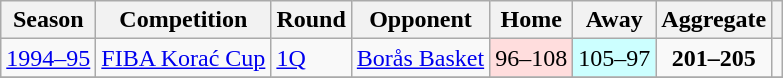<table class="wikitable" style="text-align:left">
<tr>
<th>Season</th>
<th>Competition</th>
<th>Round</th>
<th>Opponent</th>
<th>Home</th>
<th>Away</th>
<th>Aggregate</th>
<th></th>
</tr>
<tr>
<td><a href='#'>1994–95</a></td>
<td><a href='#'>FIBA Korać Cup</a></td>
<td><a href='#'>1Q</a></td>
<td> <a href='#'>Borås Basket</a></td>
<td bgcolor="#ffdddd" style="text-align:center;">96–108</td>
<td bgcolor="#CFF" style="text-align:center;">105–97</td>
<td style="text-align:center;"><strong>201–205</strong></td>
<td></td>
</tr>
<tr>
</tr>
</table>
